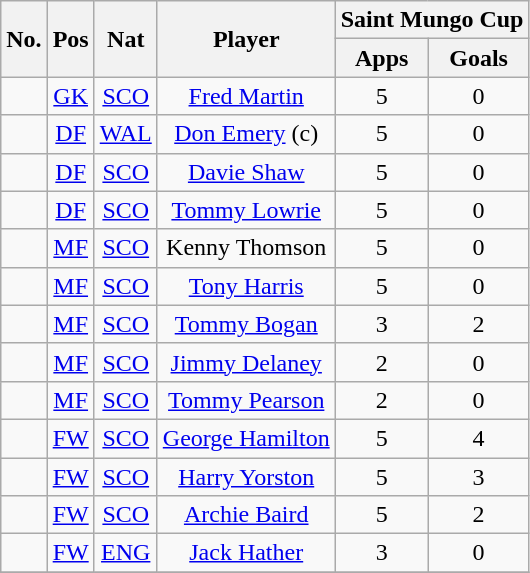<table class="wikitable sortable" style="text-align: center;">
<tr>
<th rowspan="2"><abbr>No.</abbr></th>
<th rowspan="2"><abbr>Pos</abbr></th>
<th rowspan="2"><abbr>Nat</abbr></th>
<th rowspan="2">Player</th>
<th colspan="2">Saint Mungo Cup</th>
</tr>
<tr>
<th>Apps</th>
<th>Goals</th>
</tr>
<tr>
<td></td>
<td><a href='#'>GK</a></td>
<td> <a href='#'>SCO</a></td>
<td><a href='#'>Fred Martin</a></td>
<td>5</td>
<td>0</td>
</tr>
<tr>
<td></td>
<td><a href='#'>DF</a></td>
<td> <a href='#'>WAL</a></td>
<td><a href='#'>Don Emery</a> (c)</td>
<td>5</td>
<td>0</td>
</tr>
<tr>
<td></td>
<td><a href='#'>DF</a></td>
<td> <a href='#'>SCO</a></td>
<td><a href='#'>Davie Shaw</a></td>
<td>5</td>
<td>0</td>
</tr>
<tr>
<td></td>
<td><a href='#'>DF</a></td>
<td> <a href='#'>SCO</a></td>
<td><a href='#'>Tommy Lowrie</a></td>
<td>5</td>
<td>0</td>
</tr>
<tr>
<td></td>
<td><a href='#'>MF</a></td>
<td> <a href='#'>SCO</a></td>
<td>Kenny Thomson</td>
<td>5</td>
<td>0</td>
</tr>
<tr>
<td></td>
<td><a href='#'>MF</a></td>
<td> <a href='#'>SCO</a></td>
<td><a href='#'>Tony Harris</a></td>
<td>5</td>
<td>0</td>
</tr>
<tr>
<td></td>
<td><a href='#'>MF</a></td>
<td> <a href='#'>SCO</a></td>
<td><a href='#'>Tommy Bogan</a></td>
<td>3</td>
<td>2</td>
</tr>
<tr>
<td></td>
<td><a href='#'>MF</a></td>
<td> <a href='#'>SCO</a></td>
<td><a href='#'>Jimmy Delaney</a></td>
<td>2</td>
<td>0</td>
</tr>
<tr>
<td></td>
<td><a href='#'>MF</a></td>
<td> <a href='#'>SCO</a></td>
<td><a href='#'>Tommy Pearson</a></td>
<td>2</td>
<td>0</td>
</tr>
<tr>
<td></td>
<td><a href='#'>FW</a></td>
<td> <a href='#'>SCO</a></td>
<td><a href='#'>George Hamilton</a></td>
<td>5</td>
<td>4</td>
</tr>
<tr>
<td></td>
<td><a href='#'>FW</a></td>
<td> <a href='#'>SCO</a></td>
<td><a href='#'>Harry Yorston</a></td>
<td>5</td>
<td>3</td>
</tr>
<tr>
<td></td>
<td><a href='#'>FW</a></td>
<td> <a href='#'>SCO</a></td>
<td><a href='#'>Archie Baird</a></td>
<td>5</td>
<td>2</td>
</tr>
<tr>
<td></td>
<td><a href='#'>FW</a></td>
<td> <a href='#'>ENG</a></td>
<td><a href='#'>Jack Hather</a></td>
<td>3</td>
<td>0</td>
</tr>
<tr>
</tr>
</table>
